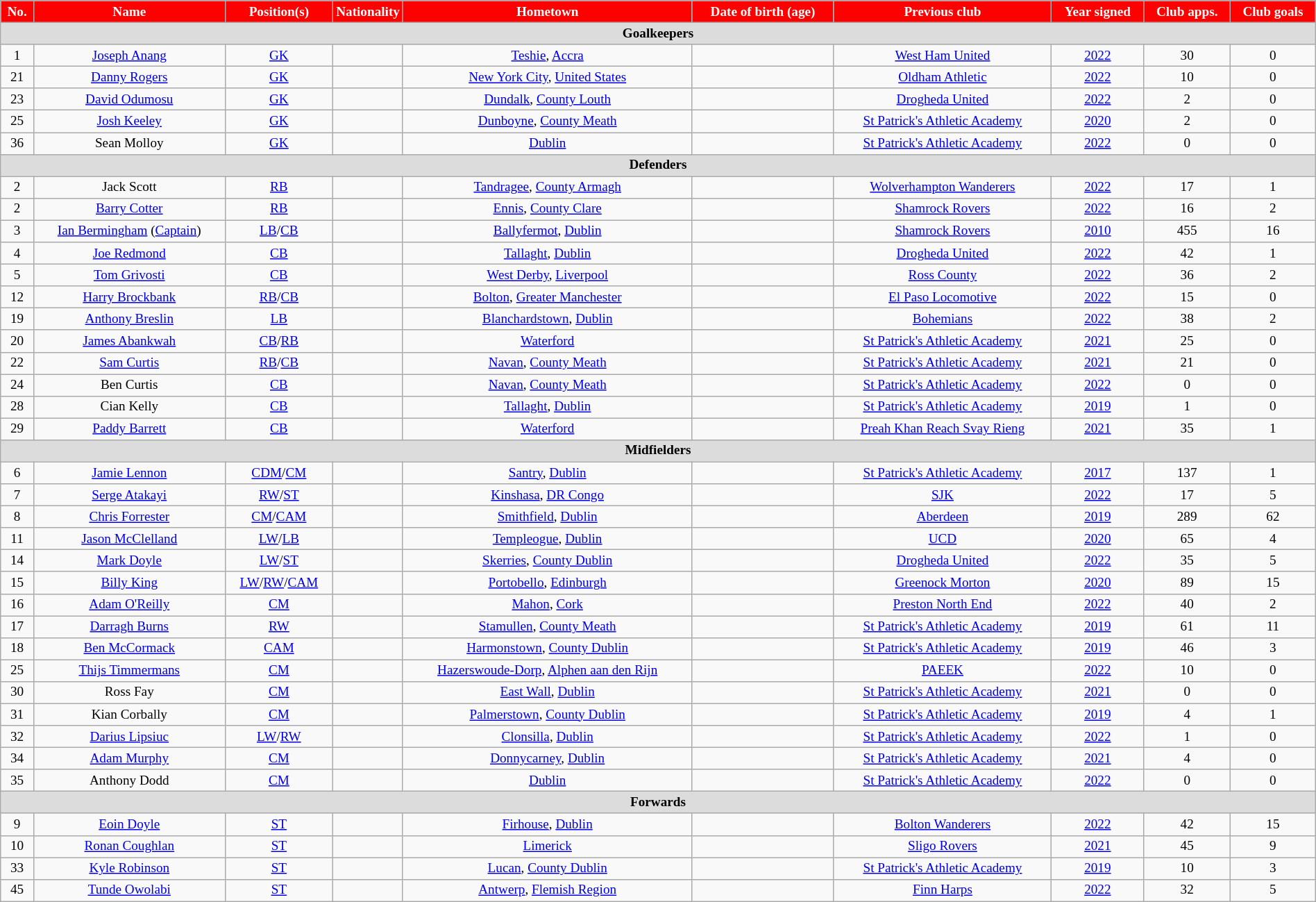<table class="wikitable" style="text-align:center;font-size:80%;width:100%">
<tr>
<th style="background:red;color:white">No.</th>
<th style="background:red;color:white">Name</th>
<th style="background:red;color:white">Position(s)</th>
<th style="background:red;color:white;width:55px">Nationality</th>
<th style="background:red;color:white">Hometown</th>
<th style="background:red;color:white">Date of birth (age)</th>
<th style="background:red;color:white">Previous club</th>
<th style="background:red;color:white">Year signed</th>
<th style="background:red;color:white">Club apps.</th>
<th style="background:red;color:white">Club goals</th>
</tr>
<tr>
<th colspan="14" style="background:#dcdcdc">Goalkeepers</th>
</tr>
<tr>
<td>1</td>
<td><a href='#'>Joseph Anang</a></td>
<td><a href='#'>GK</a></td>
<td></td>
<td><a href='#'>Teshie</a>, <a href='#'>Accra</a></td>
<td></td>
<td> <a href='#'>West Ham United</a></td>
<td><a href='#'>2022</a></td>
<td>30</td>
<td>0</td>
</tr>
<tr>
<td>21</td>
<td><a href='#'>Danny Rogers</a></td>
<td><a href='#'>GK</a></td>
<td></td>
<td> <a href='#'>New York City</a>, <a href='#'>United States</a></td>
<td></td>
<td> <a href='#'>Oldham Athletic</a></td>
<td><a href='#'>2022</a></td>
<td>10</td>
<td>0</td>
</tr>
<tr>
<td>23</td>
<td><a href='#'>David Odumosu</a></td>
<td><a href='#'>GK</a></td>
<td></td>
<td><a href='#'>Dundalk</a>, <a href='#'>County Louth</a></td>
<td></td>
<td> <a href='#'>Drogheda United</a></td>
<td><a href='#'>2022</a></td>
<td>2</td>
<td>0</td>
</tr>
<tr>
<td>25</td>
<td><a href='#'>Josh Keeley</a></td>
<td><a href='#'>GK</a></td>
<td></td>
<td><a href='#'>Dunboyne</a>, <a href='#'>County Meath</a></td>
<td></td>
<td> <a href='#'>St Patrick's Athletic Academy</a></td>
<td><a href='#'>2020</a></td>
<td>2</td>
<td>0</td>
</tr>
<tr>
<td>36</td>
<td>Sean Molloy</td>
<td><a href='#'>GK</a></td>
<td></td>
<td><a href='#'>Dublin</a></td>
<td></td>
<td> <a href='#'>St Patrick's Athletic Academy</a></td>
<td><a href='#'>2022</a></td>
<td>0</td>
<td>0</td>
</tr>
<tr>
<th colspan="14" style="background:#dcdcdc">Defenders</th>
</tr>
<tr>
<td>2</td>
<td>Jack Scott</td>
<td><a href='#'>RB</a></td>
<td></td>
<td><a href='#'>Tandragee</a>, <a href='#'>County Armagh</a></td>
<td></td>
<td> <a href='#'>Wolverhampton Wanderers</a></td>
<td><a href='#'>2022</a></td>
<td>17</td>
<td>1</td>
</tr>
<tr>
<td>2</td>
<td><a href='#'>Barry Cotter</a></td>
<td><a href='#'>RB</a></td>
<td></td>
<td><a href='#'>Ennis</a>, <a href='#'>County Clare</a></td>
<td></td>
<td> <a href='#'>Shamrock Rovers</a></td>
<td><a href='#'>2022</a></td>
<td>16</td>
<td>2</td>
</tr>
<tr>
<td>3</td>
<td><a href='#'>Ian Bermingham</a> (<a href='#'>Captain</a>)</td>
<td><a href='#'>LB</a>/<a href='#'>CB</a></td>
<td></td>
<td><a href='#'>Ballyfermot</a>, <a href='#'>Dublin</a></td>
<td></td>
<td> <a href='#'>Shamrock Rovers</a></td>
<td><a href='#'>2010</a></td>
<td>455</td>
<td>16</td>
</tr>
<tr>
<td>4</td>
<td><a href='#'>Joe Redmond</a></td>
<td><a href='#'>CB</a></td>
<td></td>
<td><a href='#'>Tallaght</a>, <a href='#'>Dublin</a></td>
<td></td>
<td> <a href='#'>Drogheda United</a></td>
<td><a href='#'>2022</a></td>
<td>42</td>
<td>1</td>
</tr>
<tr>
<td>5</td>
<td><a href='#'>Tom Grivosti</a></td>
<td><a href='#'>CB</a></td>
<td></td>
<td><a href='#'>West Derby</a>, <a href='#'>Liverpool</a></td>
<td></td>
<td> <a href='#'>Ross County</a></td>
<td><a href='#'>2022</a></td>
<td>36</td>
<td>2</td>
</tr>
<tr>
<td>12</td>
<td><a href='#'>Harry Brockbank</a></td>
<td><a href='#'>RB</a>/<a href='#'>CB</a></td>
<td></td>
<td><a href='#'>Bolton</a>, <a href='#'>Greater Manchester</a></td>
<td></td>
<td> <a href='#'>El Paso Locomotive</a></td>
<td><a href='#'>2022</a></td>
<td>15</td>
<td>0</td>
</tr>
<tr>
<td>19</td>
<td><a href='#'>Anthony Breslin</a></td>
<td><a href='#'>LB</a></td>
<td></td>
<td><a href='#'>Blanchardstown</a>, <a href='#'>Dublin</a></td>
<td></td>
<td> <a href='#'>Bohemians</a></td>
<td><a href='#'>2022</a></td>
<td>38</td>
<td>2</td>
</tr>
<tr>
<td>20</td>
<td><a href='#'>James Abankwah</a></td>
<td><a href='#'>CB</a>/<a href='#'>RB</a></td>
<td></td>
<td><a href='#'>Waterford</a></td>
<td></td>
<td> <a href='#'>St Patrick's Athletic Academy</a></td>
<td><a href='#'>2021</a></td>
<td>25</td>
<td>0</td>
</tr>
<tr>
<td>22</td>
<td><a href='#'>Sam Curtis</a></td>
<td><a href='#'>RB</a>/<a href='#'>CB</a></td>
<td></td>
<td><a href='#'>Navan</a>, <a href='#'>County Meath</a></td>
<td></td>
<td> <a href='#'>St Patrick's Athletic Academy</a></td>
<td><a href='#'>2021</a></td>
<td>21</td>
<td>0</td>
</tr>
<tr>
<td>24</td>
<td>Ben Curtis</td>
<td><a href='#'>CB</a></td>
<td></td>
<td><a href='#'>Navan</a>, <a href='#'>County Meath</a></td>
<td></td>
<td> <a href='#'>St Patrick's Athletic Academy</a></td>
<td><a href='#'>2022</a></td>
<td>0</td>
<td>0</td>
</tr>
<tr>
<td>28</td>
<td>Cian Kelly</td>
<td><a href='#'>CB</a></td>
<td></td>
<td><a href='#'>Tallaght</a>, <a href='#'>Dublin</a></td>
<td></td>
<td> <a href='#'>St Patrick's Athletic Academy</a></td>
<td><a href='#'>2019</a></td>
<td>1</td>
<td>0</td>
</tr>
<tr>
<td>29</td>
<td><a href='#'>Paddy Barrett</a></td>
<td><a href='#'>CB</a></td>
<td></td>
<td><a href='#'>Waterford</a></td>
<td></td>
<td> <a href='#'>Preah Khan Reach Svay Rieng</a></td>
<td><a href='#'>2021</a></td>
<td>35</td>
<td>1</td>
</tr>
<tr>
<th colspan="14" style="background:#dcdcdc">Midfielders</th>
</tr>
<tr>
<td>6</td>
<td><a href='#'>Jamie Lennon</a></td>
<td><a href='#'>CDM</a>/<a href='#'>CM</a></td>
<td></td>
<td><a href='#'>Santry</a>, <a href='#'>Dublin</a></td>
<td></td>
<td> <a href='#'>St Patrick's Athletic Academy</a></td>
<td><a href='#'>2017</a></td>
<td>137</td>
<td>1</td>
</tr>
<tr>
<td>7</td>
<td><a href='#'>Serge Atakayi</a></td>
<td><a href='#'>RW</a>/<a href='#'>ST</a></td>
<td></td>
<td> <a href='#'>Kinshasa</a>, <a href='#'>DR Congo</a></td>
<td></td>
<td> <a href='#'>SJK</a></td>
<td><a href='#'>2022</a></td>
<td>17</td>
<td>5</td>
</tr>
<tr>
<td>8</td>
<td><a href='#'>Chris Forrester</a></td>
<td><a href='#'>CM</a>/<a href='#'>CAM</a></td>
<td></td>
<td><a href='#'>Smithfield</a>, <a href='#'>Dublin</a></td>
<td></td>
<td> <a href='#'>Aberdeen</a></td>
<td><a href='#'>2019</a></td>
<td>289</td>
<td>62</td>
</tr>
<tr>
<td>11</td>
<td><a href='#'>Jason McClelland</a></td>
<td><a href='#'>LW</a>/<a href='#'>LB</a></td>
<td></td>
<td><a href='#'>Templeogue</a>, <a href='#'>Dublin</a></td>
<td></td>
<td> <a href='#'>UCD</a></td>
<td><a href='#'>2020</a></td>
<td>65</td>
<td>4</td>
</tr>
<tr>
<td>14</td>
<td><a href='#'>Mark Doyle</a></td>
<td><a href='#'>LW</a>/<a href='#'>ST</a></td>
<td></td>
<td><a href='#'>Skerries</a>, <a href='#'>County Dublin</a></td>
<td></td>
<td> <a href='#'>Drogheda United</a></td>
<td><a href='#'>2022</a></td>
<td>35</td>
<td>5</td>
</tr>
<tr>
<td>15</td>
<td><a href='#'>Billy King</a></td>
<td><a href='#'>LW</a>/<a href='#'>RW</a>/<a href='#'>CAM</a></td>
<td></td>
<td><a href='#'>Portobello</a>, <a href='#'>Edinburgh</a></td>
<td></td>
<td> <a href='#'>Greenock Morton</a></td>
<td><a href='#'>2020</a></td>
<td>89</td>
<td>15</td>
</tr>
<tr>
<td>16</td>
<td><a href='#'>Adam O'Reilly</a></td>
<td><a href='#'>CM</a></td>
<td></td>
<td><a href='#'>Mahon</a>, <a href='#'>Cork</a></td>
<td></td>
<td> <a href='#'>Preston North End</a></td>
<td><a href='#'>2022</a></td>
<td>40</td>
<td>2</td>
</tr>
<tr>
<td>17</td>
<td><a href='#'>Darragh Burns</a></td>
<td><a href='#'>RW</a></td>
<td></td>
<td><a href='#'>Stamullen</a>, <a href='#'>County Meath</a></td>
<td></td>
<td> <a href='#'>St Patrick's Athletic Academy</a></td>
<td><a href='#'>2019</a></td>
<td>61</td>
<td>11</td>
</tr>
<tr>
<td>18</td>
<td><a href='#'>Ben McCormack</a></td>
<td><a href='#'>CAM</a></td>
<td></td>
<td><a href='#'>Harmonstown</a>, <a href='#'>County Dublin</a></td>
<td></td>
<td> <a href='#'>St Patrick's Athletic Academy</a></td>
<td><a href='#'>2019</a></td>
<td>46</td>
<td>3</td>
</tr>
<tr>
<td>25</td>
<td><a href='#'>Thijs Timmermans</a></td>
<td><a href='#'>CM</a></td>
<td></td>
<td><a href='#'>Hazerswoude-Dorp</a>, <a href='#'>Alphen aan den Rijn</a></td>
<td></td>
<td> <a href='#'>PAEEK</a></td>
<td><a href='#'>2022</a></td>
<td>10</td>
<td>0</td>
</tr>
<tr>
<td>30</td>
<td>Ross Fay</td>
<td><a href='#'>CM</a></td>
<td></td>
<td><a href='#'>East Wall</a>, <a href='#'>Dublin</a></td>
<td></td>
<td> <a href='#'>St Patrick's Athletic Academy</a></td>
<td><a href='#'>2021</a></td>
<td>0</td>
<td>0</td>
</tr>
<tr>
<td>31</td>
<td>Kian Corbally</td>
<td><a href='#'>CM</a></td>
<td></td>
<td><a href='#'>Palmerstown</a>, <a href='#'>County Dublin</a></td>
<td></td>
<td> <a href='#'>St Patrick's Athletic Academy</a></td>
<td><a href='#'>2019</a></td>
<td>4</td>
<td>1</td>
</tr>
<tr>
<td>32</td>
<td><a href='#'>Darius Lipsiuc</a></td>
<td><a href='#'>LW</a>/<a href='#'>RW</a></td>
<td></td>
<td><a href='#'>Clonsilla</a>, <a href='#'>Dublin</a></td>
<td></td>
<td> <a href='#'>St Patrick's Athletic Academy</a></td>
<td><a href='#'>2022</a></td>
<td>1</td>
<td>0</td>
</tr>
<tr>
<td>34</td>
<td><a href='#'>Adam Murphy</a></td>
<td><a href='#'>CM</a></td>
<td></td>
<td><a href='#'>Donnycarney</a>, <a href='#'>Dublin</a></td>
<td></td>
<td> <a href='#'>St Patrick's Athletic Academy</a></td>
<td><a href='#'>2021</a></td>
<td>4</td>
<td>0</td>
</tr>
<tr>
<td>35</td>
<td>Anthony Dodd</td>
<td><a href='#'>CM</a></td>
<td></td>
<td><a href='#'>Dublin</a></td>
<td></td>
<td> <a href='#'>St Patrick's Athletic Academy</a></td>
<td><a href='#'>2022</a></td>
<td>0</td>
<td>0</td>
</tr>
<tr>
<th colspan="14" style="background:#dcdcdc">Forwards</th>
</tr>
<tr>
<td>9</td>
<td><a href='#'>Eoin Doyle</a></td>
<td><a href='#'>ST</a></td>
<td></td>
<td><a href='#'>Firhouse</a>, <a href='#'>Dublin</a></td>
<td></td>
<td> <a href='#'>Bolton Wanderers</a></td>
<td><a href='#'>2022</a></td>
<td>42</td>
<td>15</td>
</tr>
<tr>
<td>10</td>
<td><a href='#'>Ronan Coughlan</a></td>
<td><a href='#'>ST</a></td>
<td></td>
<td><a href='#'>Limerick</a></td>
<td></td>
<td> <a href='#'>Sligo Rovers</a></td>
<td><a href='#'>2021</a></td>
<td>45</td>
<td>9</td>
</tr>
<tr>
<td>33</td>
<td><a href='#'>Kyle Robinson</a></td>
<td><a href='#'>ST</a></td>
<td></td>
<td><a href='#'>Lucan</a>, <a href='#'>County Dublin</a></td>
<td></td>
<td> <a href='#'>St Patrick's Athletic Academy</a></td>
<td><a href='#'>2019</a></td>
<td>10</td>
<td>3</td>
</tr>
<tr>
<td>45</td>
<td><a href='#'>Tunde Owolabi</a></td>
<td><a href='#'>ST</a></td>
<td></td>
<td><a href='#'>Antwerp</a>, <a href='#'>Flemish Region</a></td>
<td></td>
<td> <a href='#'>Finn Harps</a></td>
<td><a href='#'>2022</a></td>
<td>32</td>
<td>5</td>
</tr>
</table>
